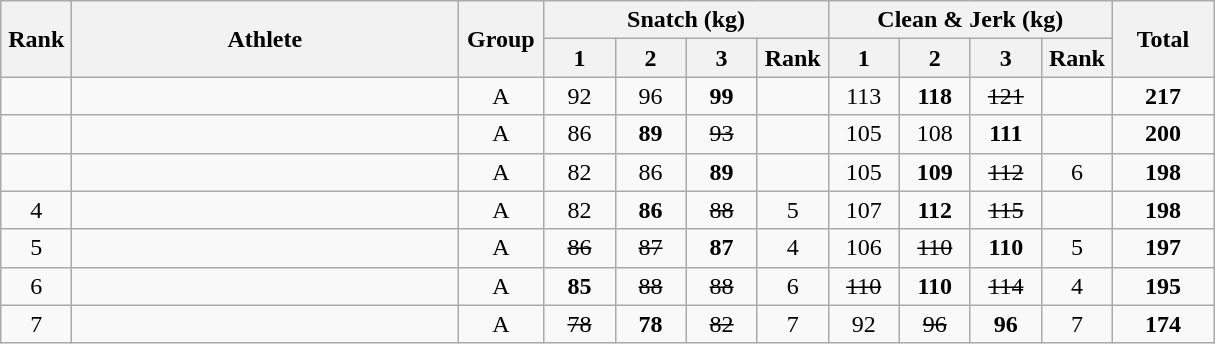<table class = "wikitable" style="text-align:center;">
<tr>
<th rowspan=2 width=40>Rank</th>
<th rowspan=2 width=250>Athlete</th>
<th rowspan=2 width=50>Group</th>
<th colspan=4>Snatch (kg)</th>
<th colspan=4>Clean & Jerk (kg)</th>
<th rowspan=2 width=60>Total</th>
</tr>
<tr>
<th width=40>1</th>
<th width=40>2</th>
<th width=40>3</th>
<th width=40>Rank</th>
<th width=40>1</th>
<th width=40>2</th>
<th width=40>3</th>
<th width=40>Rank</th>
</tr>
<tr>
<td></td>
<td align=left></td>
<td>A</td>
<td>92</td>
<td>96</td>
<td><strong>99</strong></td>
<td></td>
<td>113</td>
<td><strong>118</strong></td>
<td><s>121</s></td>
<td></td>
<td><strong>217</strong></td>
</tr>
<tr>
<td></td>
<td align=left></td>
<td>A</td>
<td>86</td>
<td><strong>89</strong></td>
<td><s>93</s></td>
<td></td>
<td>105</td>
<td>108</td>
<td><strong>111</strong></td>
<td></td>
<td><strong>200</strong></td>
</tr>
<tr>
<td></td>
<td align=left></td>
<td>A</td>
<td>82</td>
<td>86</td>
<td><strong>89</strong></td>
<td></td>
<td>105</td>
<td><strong>109</strong></td>
<td><s>112</s></td>
<td>6</td>
<td><strong>198</strong></td>
</tr>
<tr>
<td>4</td>
<td align=left></td>
<td>A</td>
<td>82</td>
<td><strong>86</strong></td>
<td><s>88</s></td>
<td>5</td>
<td>107</td>
<td><strong>112</strong></td>
<td><s>115</s></td>
<td></td>
<td><strong>198</strong></td>
</tr>
<tr>
<td>5</td>
<td align=left></td>
<td>A</td>
<td><s>86</s></td>
<td><s>87</s></td>
<td><strong>87</strong></td>
<td>4</td>
<td>106</td>
<td><s>110</s></td>
<td><strong>110</strong></td>
<td>5</td>
<td><strong>197</strong></td>
</tr>
<tr>
<td>6</td>
<td align=left></td>
<td>A</td>
<td><strong>85</strong></td>
<td><s>88</s></td>
<td><s>88</s></td>
<td>6</td>
<td><s>110</s></td>
<td><strong>110</strong></td>
<td><s>114</s></td>
<td>4</td>
<td><strong>195</strong></td>
</tr>
<tr>
<td>7</td>
<td align=left></td>
<td>A</td>
<td><s>78</s></td>
<td><strong>78</strong></td>
<td><s>82</s></td>
<td>7</td>
<td>92</td>
<td><s>96</s></td>
<td><strong>96</strong></td>
<td>7</td>
<td><strong>174</strong></td>
</tr>
</table>
